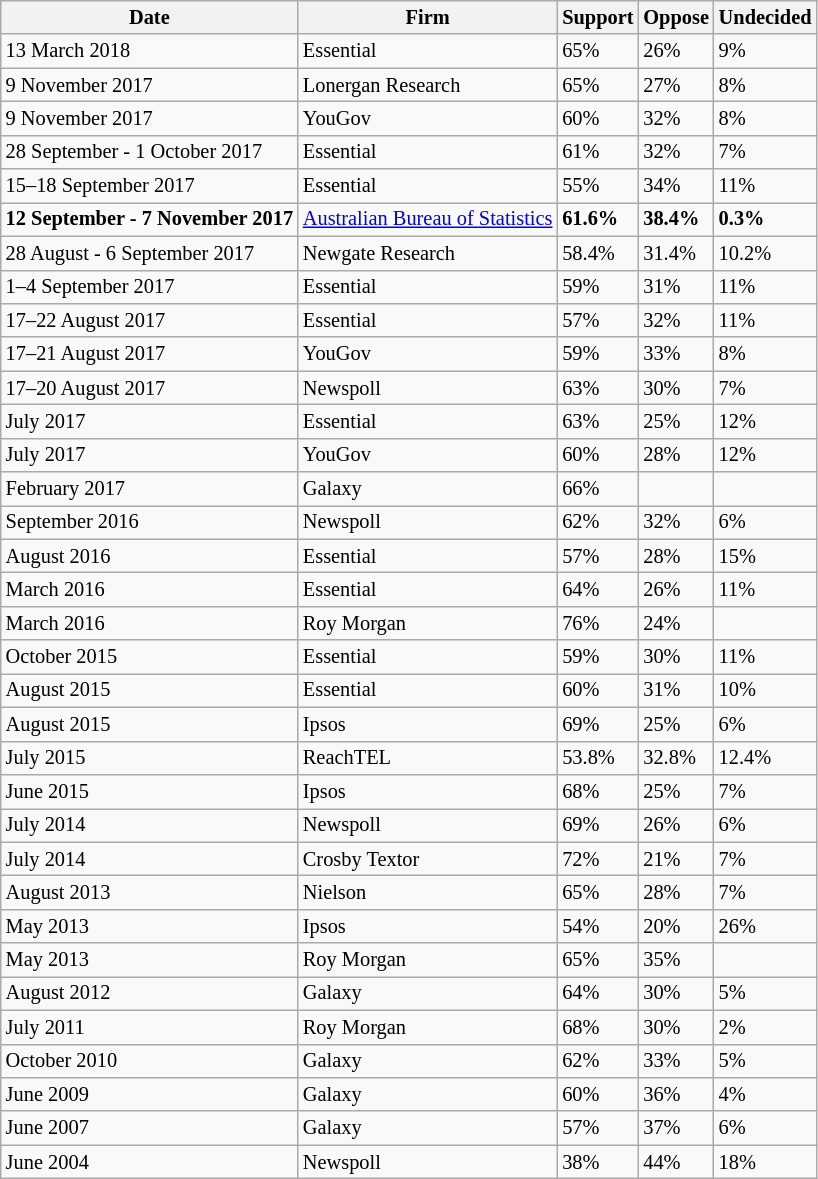<table class="wikitable small" style="font-size:85%">
<tr>
<th>Date</th>
<th>Firm</th>
<th>Support</th>
<th>Oppose</th>
<th>Undecided</th>
</tr>
<tr>
<td>13 March 2018</td>
<td>Essential</td>
<td>65%</td>
<td>26%</td>
<td>9%</td>
</tr>
<tr>
<td>9 November 2017</td>
<td>Lonergan Research</td>
<td>65%</td>
<td>27%</td>
<td>8%</td>
</tr>
<tr>
<td>9 November 2017</td>
<td>YouGov</td>
<td>60%</td>
<td>32%</td>
<td>8%</td>
</tr>
<tr>
<td>28 September - 1 October 2017</td>
<td>Essential</td>
<td>61%</td>
<td>32%</td>
<td>7%</td>
</tr>
<tr>
<td>15–18 September 2017</td>
<td>Essential</td>
<td>55%</td>
<td>34%</td>
<td>11%</td>
</tr>
<tr>
<td><strong>12 September - 7 November 2017</strong></td>
<td><a href='#'>Australian Bureau of Statistics</a></td>
<td><strong>61.6%</strong></td>
<td><strong>38.4%</strong></td>
<td><strong>0.3%</strong></td>
</tr>
<tr>
<td>28 August - 6 September 2017</td>
<td>Newgate Research</td>
<td>58.4%</td>
<td>31.4%</td>
<td>10.2%</td>
</tr>
<tr>
<td>1–4 September 2017</td>
<td>Essential</td>
<td>59%</td>
<td>31%</td>
<td>11%</td>
</tr>
<tr>
<td>17–22 August 2017</td>
<td>Essential</td>
<td>57%</td>
<td>32%</td>
<td>11%</td>
</tr>
<tr>
<td>17–21 August 2017</td>
<td>YouGov</td>
<td>59%</td>
<td>33%</td>
<td>8%</td>
</tr>
<tr>
<td>17–20 August 2017</td>
<td>Newspoll</td>
<td>63%</td>
<td>30%</td>
<td>7%</td>
</tr>
<tr>
<td>July 2017</td>
<td>Essential</td>
<td>63%</td>
<td>25%</td>
<td>12%</td>
</tr>
<tr>
<td>July 2017</td>
<td>YouGov</td>
<td>60%</td>
<td>28%</td>
<td>12%</td>
</tr>
<tr>
<td>February 2017</td>
<td>Galaxy</td>
<td>66%</td>
<td></td>
<td></td>
</tr>
<tr>
<td>September 2016</td>
<td>Newspoll</td>
<td>62%</td>
<td>32%</td>
<td>6%</td>
</tr>
<tr>
<td>August 2016</td>
<td>Essential</td>
<td>57%</td>
<td>28%</td>
<td>15%</td>
</tr>
<tr>
<td>March 2016</td>
<td>Essential</td>
<td>64%</td>
<td>26%</td>
<td>11%</td>
</tr>
<tr>
<td>March 2016</td>
<td>Roy Morgan</td>
<td>76%</td>
<td>24%</td>
<td></td>
</tr>
<tr>
<td>October 2015</td>
<td>Essential</td>
<td>59%</td>
<td>30%</td>
<td>11%</td>
</tr>
<tr>
<td>August 2015</td>
<td>Essential</td>
<td>60%</td>
<td>31%</td>
<td>10%</td>
</tr>
<tr>
<td>August 2015</td>
<td>Ipsos</td>
<td>69%</td>
<td>25%</td>
<td>6%</td>
</tr>
<tr>
<td>July 2015</td>
<td>ReachTEL</td>
<td>53.8%</td>
<td>32.8%</td>
<td>12.4%</td>
</tr>
<tr>
<td>June 2015</td>
<td>Ipsos</td>
<td>68%</td>
<td>25%</td>
<td>7%</td>
</tr>
<tr>
<td>July 2014</td>
<td>Newspoll</td>
<td>69%</td>
<td>26%</td>
<td>6%</td>
</tr>
<tr>
<td>July 2014</td>
<td>Crosby Textor</td>
<td>72%</td>
<td>21%</td>
<td>7%</td>
</tr>
<tr>
<td>August 2013</td>
<td>Nielson</td>
<td>65%</td>
<td>28%</td>
<td>7%</td>
</tr>
<tr>
<td>May 2013</td>
<td>Ipsos</td>
<td>54%</td>
<td>20%</td>
<td>26%</td>
</tr>
<tr>
<td>May 2013</td>
<td>Roy Morgan</td>
<td>65%</td>
<td>35%</td>
<td></td>
</tr>
<tr>
<td>August 2012</td>
<td>Galaxy</td>
<td>64%</td>
<td>30%</td>
<td>5%</td>
</tr>
<tr>
<td>July 2011</td>
<td>Roy Morgan</td>
<td>68%</td>
<td>30%</td>
<td>2%</td>
</tr>
<tr>
<td>October 2010</td>
<td>Galaxy</td>
<td>62%</td>
<td>33%</td>
<td>5%</td>
</tr>
<tr>
<td>June 2009</td>
<td>Galaxy</td>
<td>60%</td>
<td>36%</td>
<td>4%</td>
</tr>
<tr>
<td>June 2007</td>
<td>Galaxy</td>
<td>57%</td>
<td>37%</td>
<td>6%</td>
</tr>
<tr>
<td>June 2004</td>
<td>Newspoll</td>
<td>38%</td>
<td>44%</td>
<td>18%</td>
</tr>
</table>
